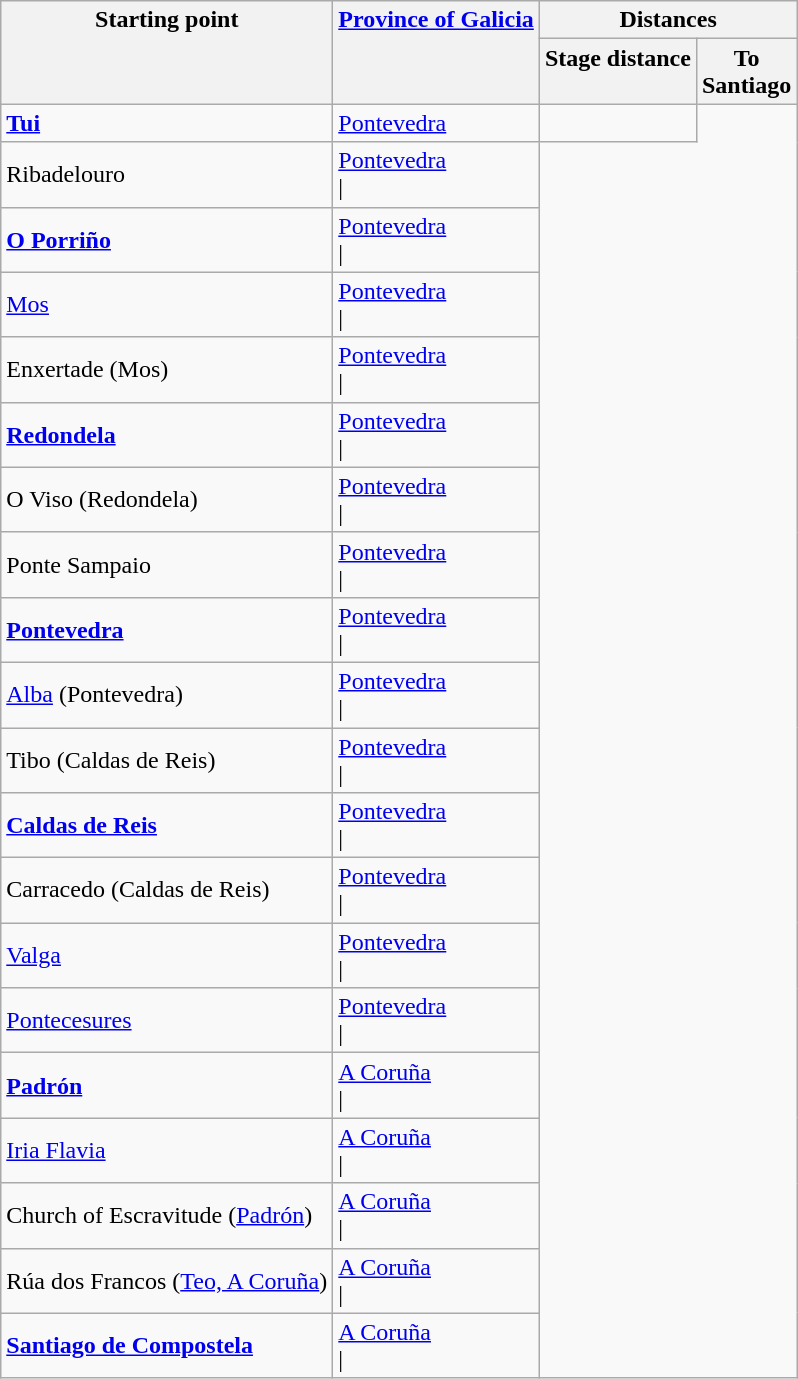<table class="wikitable">
<tr valign=top>
<th rowspan=2>Starting point</th>
<th rowspan=2><a href='#'>Province of Galicia</a></th>
<th colspan=2>Distances </th>
</tr>
<tr valign=top>
<th>Stage distance</th>
<th>To<br>Santiago</th>
</tr>
<tr>
<td><strong><a href='#'>Tui</a></strong></td>
<td><a href='#'>Pontevedra</a> </td>
<td></td>
</tr>
<tr>
<td>Ribadelouro</td>
<td><a href='#'>Pontevedra</a><br> |</td>
</tr>
<tr>
<td><strong><a href='#'>O Porriño</a></strong></td>
<td><a href='#'>Pontevedra</a><br> |</td>
</tr>
<tr>
<td><a href='#'>Mos</a></td>
<td><a href='#'>Pontevedra</a><br> |</td>
</tr>
<tr>
<td>Enxertade (Mos)</td>
<td><a href='#'>Pontevedra</a><br> |</td>
</tr>
<tr>
<td><strong><a href='#'>Redondela</a></strong></td>
<td><a href='#'>Pontevedra</a><br> |</td>
</tr>
<tr>
<td>O Viso  (Redondela)</td>
<td><a href='#'>Pontevedra</a><br> |</td>
</tr>
<tr>
<td>Ponte Sampaio</td>
<td><a href='#'>Pontevedra</a><br> |</td>
</tr>
<tr>
<td><strong><a href='#'>Pontevedra</a></strong></td>
<td><a href='#'>Pontevedra</a><br> |</td>
</tr>
<tr>
<td><a href='#'>Alba</a> (Pontevedra)</td>
<td><a href='#'>Pontevedra</a><br> |</td>
</tr>
<tr>
<td>Tibo (Caldas de Reis)</td>
<td><a href='#'>Pontevedra</a><br> |</td>
</tr>
<tr>
<td><strong><a href='#'>Caldas de Reis</a></strong></td>
<td><a href='#'>Pontevedra</a><br> |</td>
</tr>
<tr>
<td>Carracedo (Caldas de Reis)</td>
<td><a href='#'>Pontevedra</a><br> |</td>
</tr>
<tr>
<td><a href='#'>Valga</a></td>
<td><a href='#'>Pontevedra</a><br> |</td>
</tr>
<tr>
<td><a href='#'>Pontecesures</a></td>
<td><a href='#'>Pontevedra</a><br> |</td>
</tr>
<tr>
<td><strong><a href='#'>Padrón</a></strong></td>
<td><a href='#'>A Coruña</a><br> |</td>
</tr>
<tr>
<td><a href='#'>Iria Flavia</a></td>
<td><a href='#'>A Coruña</a><br> |</td>
</tr>
<tr>
<td nowrap>Church of Escravitude (<a href='#'>Padrón</a>) </td>
<td><a href='#'>A Coruña</a><br> |</td>
</tr>
<tr>
<td>Rúa dos Francos (<a href='#'>Teo, A Coruña</a>)</td>
<td><a href='#'>A Coruña</a><br> |</td>
</tr>
<tr>
<td><strong><a href='#'>Santiago de Compostela</a></strong></td>
<td><a href='#'>A Coruña</a><br> |</td>
</tr>
</table>
